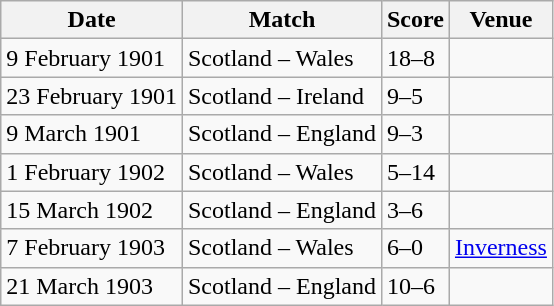<table class="wikitable">
<tr>
<th>Date</th>
<th>Match</th>
<th>Score</th>
<th>Venue</th>
</tr>
<tr>
<td>9 February 1901</td>
<td>Scotland – Wales</td>
<td>18–8</td>
<td></td>
</tr>
<tr>
<td>23 February 1901</td>
<td>Scotland – Ireland</td>
<td>9–5</td>
<td></td>
</tr>
<tr>
<td>9 March 1901</td>
<td>Scotland – England</td>
<td>9–3</td>
<td></td>
</tr>
<tr>
<td>1 February 1902</td>
<td>Scotland – Wales</td>
<td>5–14</td>
<td></td>
</tr>
<tr>
<td>15 March 1902</td>
<td>Scotland – England</td>
<td>3–6</td>
<td></td>
</tr>
<tr>
<td>7 February 1903</td>
<td>Scotland – Wales</td>
<td>6–0</td>
<td><a href='#'>Inverness</a></td>
</tr>
<tr>
<td>21 March 1903</td>
<td>Scotland – England</td>
<td>10–6</td>
<td></td>
</tr>
</table>
